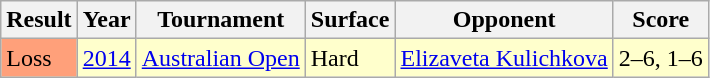<table class="sortable wikitable">
<tr>
<th>Result</th>
<th>Year</th>
<th>Tournament</th>
<th>Surface</th>
<th>Opponent</th>
<th class="unsortable">Score</th>
</tr>
<tr style="background:#ffc;">
<td bgcolor="FFA07A">Loss</td>
<td><a href='#'>2014</a></td>
<td><a href='#'>Australian Open</a></td>
<td>Hard</td>
<td> <a href='#'>Elizaveta Kulichkova</a></td>
<td>2–6, 1–6</td>
</tr>
</table>
